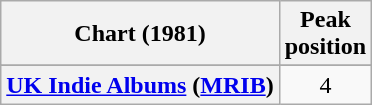<table class="wikitable sortable plainrowheaders" style="text-align:center">
<tr>
<th>Chart (1981)</th>
<th>Peak<br>position</th>
</tr>
<tr>
</tr>
<tr>
<th scope="row"><a href='#'>UK Indie Albums</a> (<a href='#'>MRIB</a>)</th>
<td>4</td>
</tr>
</table>
